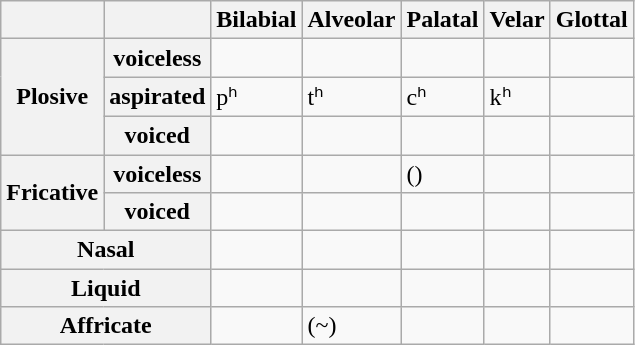<table class="wikitable">
<tr>
<th></th>
<th></th>
<th>Bilabial</th>
<th>Alveolar</th>
<th>Palatal</th>
<th>Velar</th>
<th>Glottal</th>
</tr>
<tr>
<th rowspan="3">Plosive</th>
<th>voiceless</th>
<td></td>
<td></td>
<td></td>
<td></td>
<td></td>
</tr>
<tr>
<th>aspirated</th>
<td>pʰ</td>
<td>tʰ</td>
<td>cʰ</td>
<td>kʰ</td>
<td></td>
</tr>
<tr>
<th>voiced</th>
<td></td>
<td></td>
<td></td>
<td></td>
<td></td>
</tr>
<tr>
<th rowspan="2">Fricative</th>
<th>voiceless</th>
<td></td>
<td></td>
<td>()</td>
<td></td>
<td></td>
</tr>
<tr>
<th>voiced</th>
<td></td>
<td></td>
<td></td>
<td></td>
<td></td>
</tr>
<tr>
<th colspan="2">Nasal</th>
<td></td>
<td></td>
<td></td>
<td></td>
<td></td>
</tr>
<tr>
<th colspan="2">Liquid</th>
<td></td>
<td></td>
<td></td>
<td></td>
<td></td>
</tr>
<tr>
<th colspan="2">Affricate</th>
<td></td>
<td>(~)</td>
<td></td>
<td></td>
<td></td>
</tr>
</table>
